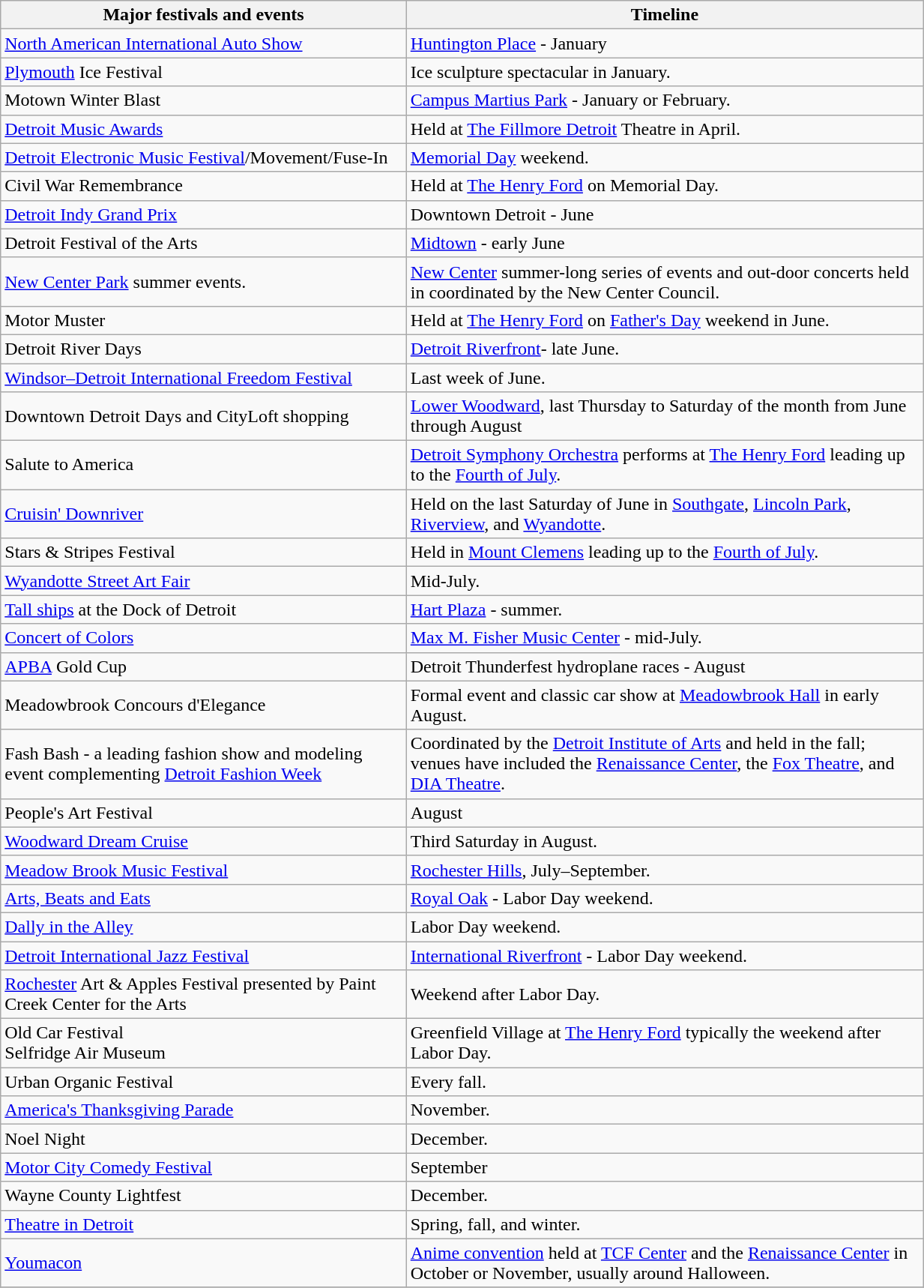<table class="wikitable" width=65%>
<tr>
<th>Major festivals and events</th>
<th>Timeline</th>
</tr>
<tr>
<td><a href='#'>North American International Auto Show</a></td>
<td><a href='#'>Huntington Place</a> - January</td>
</tr>
<tr>
<td><a href='#'>Plymouth</a> Ice Festival</td>
<td>Ice sculpture spectacular in January.</td>
</tr>
<tr>
<td>Motown Winter Blast</td>
<td><a href='#'>Campus Martius Park</a> - January or February.</td>
</tr>
<tr>
<td><a href='#'>Detroit Music Awards</a></td>
<td>Held at <a href='#'>The Fillmore Detroit</a> Theatre in April.</td>
</tr>
<tr>
<td><a href='#'>Detroit Electronic Music Festival</a>/Movement/Fuse-In</td>
<td><a href='#'>Memorial Day</a> weekend.</td>
</tr>
<tr>
<td>Civil War Remembrance</td>
<td>Held at <a href='#'>The Henry Ford</a> on Memorial Day.</td>
</tr>
<tr>
<td><a href='#'>Detroit Indy Grand Prix</a></td>
<td>Downtown Detroit - June</td>
</tr>
<tr>
<td>Detroit Festival of the Arts</td>
<td><a href='#'>Midtown</a> - early June</td>
</tr>
<tr>
<td><a href='#'>New Center Park</a> summer events.</td>
<td><a href='#'>New Center</a> summer-long series of events and out-door concerts held in coordinated by the New Center Council.</td>
</tr>
<tr>
<td>Motor Muster</td>
<td>Held at <a href='#'>The Henry Ford</a> on <a href='#'>Father's Day</a> weekend in June.</td>
</tr>
<tr>
<td>Detroit River Days</td>
<td><a href='#'>Detroit Riverfront</a>- late June.</td>
</tr>
<tr>
<td><a href='#'>Windsor–Detroit International Freedom Festival</a></td>
<td>Last week of June.</td>
</tr>
<tr>
<td>Downtown Detroit Days and CityLoft shopping</td>
<td><a href='#'>Lower Woodward</a>, last Thursday to Saturday of the month from June through August</td>
</tr>
<tr>
<td>Salute to America</td>
<td><a href='#'>Detroit Symphony Orchestra</a> performs at <a href='#'>The Henry Ford</a> leading up to the <a href='#'>Fourth of July</a>.</td>
</tr>
<tr>
<td><a href='#'>Cruisin' Downriver</a></td>
<td>Held on the last Saturday of June in <a href='#'>Southgate</a>, <a href='#'>Lincoln Park</a>, <a href='#'>Riverview</a>, and <a href='#'>Wyandotte</a>.</td>
</tr>
<tr>
<td>Stars & Stripes Festival</td>
<td>Held in <a href='#'>Mount Clemens</a> leading up to the <a href='#'>Fourth of July</a>.</td>
</tr>
<tr>
<td><a href='#'>Wyandotte Street Art Fair</a></td>
<td>Mid-July.</td>
</tr>
<tr>
<td><a href='#'>Tall ships</a> at the Dock of Detroit</td>
<td><a href='#'>Hart Plaza</a> - summer.</td>
</tr>
<tr>
<td><a href='#'>Concert of Colors</a></td>
<td><a href='#'>Max M. Fisher Music Center</a> - mid-July.</td>
</tr>
<tr>
<td><a href='#'>APBA</a> Gold Cup</td>
<td>Detroit Thunderfest hydroplane races - August</td>
</tr>
<tr>
<td>Meadowbrook Concours d'Elegance</td>
<td>Formal event and classic car show at <a href='#'>Meadowbrook Hall</a> in early August.</td>
</tr>
<tr>
<td>Fash Bash - a leading fashion show and modeling event complementing <a href='#'>Detroit Fashion Week</a></td>
<td>Coordinated by the <a href='#'>Detroit Institute of Arts</a> and held in the fall; venues have included the <a href='#'>Renaissance Center</a>, the <a href='#'>Fox Theatre</a>, and <a href='#'>DIA Theatre</a>.</td>
</tr>
<tr>
<td>People's Art Festival </td>
<td>August</td>
</tr>
<tr>
<td><a href='#'>Woodward Dream Cruise</a></td>
<td>Third Saturday in August.</td>
</tr>
<tr>
<td><a href='#'>Meadow Brook Music Festival</a></td>
<td><a href='#'>Rochester Hills</a>, July–September.</td>
</tr>
<tr>
<td><a href='#'>Arts, Beats and Eats</a></td>
<td><a href='#'>Royal Oak</a> - Labor Day weekend.</td>
</tr>
<tr>
<td><a href='#'>Dally in the Alley</a></td>
<td>Labor Day weekend.</td>
</tr>
<tr>
<td><a href='#'>Detroit International Jazz Festival</a></td>
<td><a href='#'>International Riverfront</a> - Labor Day weekend.</td>
</tr>
<tr>
<td><a href='#'>Rochester</a> Art & Apples Festival presented by Paint Creek Center for the Arts </td>
<td>Weekend after Labor Day.</td>
</tr>
<tr>
<td>Old Car Festival<br>Selfridge Air Museum</td>
<td>Greenfield Village at <a href='#'>The Henry Ford</a> typically the weekend after Labor Day.</td>
</tr>
<tr>
<td>Urban Organic Festival </td>
<td>Every fall.</td>
</tr>
<tr>
<td><a href='#'>America's Thanksgiving Parade</a></td>
<td>November.</td>
</tr>
<tr>
<td>Noel Night </td>
<td>December.</td>
</tr>
<tr>
<td><a href='#'>Motor City Comedy Festival</a></td>
<td>September</td>
</tr>
<tr>
<td>Wayne County Lightfest </td>
<td>December.</td>
</tr>
<tr>
<td><a href='#'>Theatre in Detroit</a></td>
<td>Spring, fall, and winter.</td>
</tr>
<tr>
<td><a href='#'>Youmacon</a></td>
<td><a href='#'>Anime convention</a> held at <a href='#'>TCF Center</a> and the <a href='#'>Renaissance Center</a> in October or November, usually around Halloween.</td>
</tr>
<tr>
</tr>
</table>
